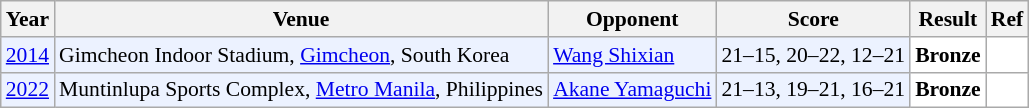<table class="sortable wikitable" style="font-size: 90%;">
<tr>
<th>Year</th>
<th>Venue</th>
<th>Opponent</th>
<th>Score</th>
<th>Result</th>
<th>Ref</th>
</tr>
<tr style="background:#ECF2FF">
<td align="center"><a href='#'>2014</a></td>
<td align="left">Gimcheon Indoor Stadium, <a href='#'>Gimcheon</a>, South Korea</td>
<td align="left"> <a href='#'>Wang Shixian</a></td>
<td align="left">21–15, 20–22, 12–21</td>
<td style="text-align:left; background:white"> <strong>Bronze</strong></td>
<td style="text-align:center; background:white"></td>
</tr>
<tr style="background:#ECF2FF">
<td align="center"><a href='#'>2022</a></td>
<td align="left">Muntinlupa Sports Complex, <a href='#'>Metro Manila</a>, Philippines</td>
<td align="left"> <a href='#'>Akane Yamaguchi</a></td>
<td align="left">21–13, 19–21, 16–21</td>
<td style="text-align:left; background:white"> <strong>Bronze</strong></td>
<td style="text-align:center; background:white"></td>
</tr>
</table>
